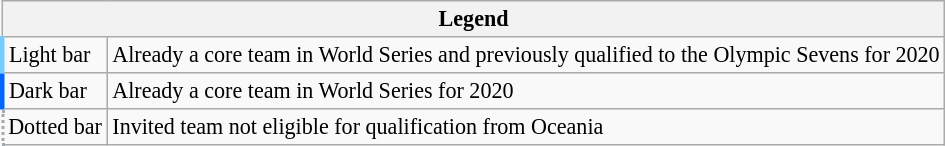<table class="wikitable" style="font-size:92%;">
<tr>
<th colspan=2>Legend</th>
</tr>
<tr>
<td style="border-left:3px solid #7cf;">Light bar</td>
<td>Already a core team in World Series and previously qualified to the Olympic Sevens for 2020</td>
</tr>
<tr>
<td style="border-left:3px solid #06f;">Dark bar</td>
<td>Already a core team in World Series for 2020</td>
</tr>
<tr>
<td style="border-left:2px dotted #a2a9b1;">Dotted bar</td>
<td>Invited team not eligible for qualification from Oceania</td>
</tr>
</table>
